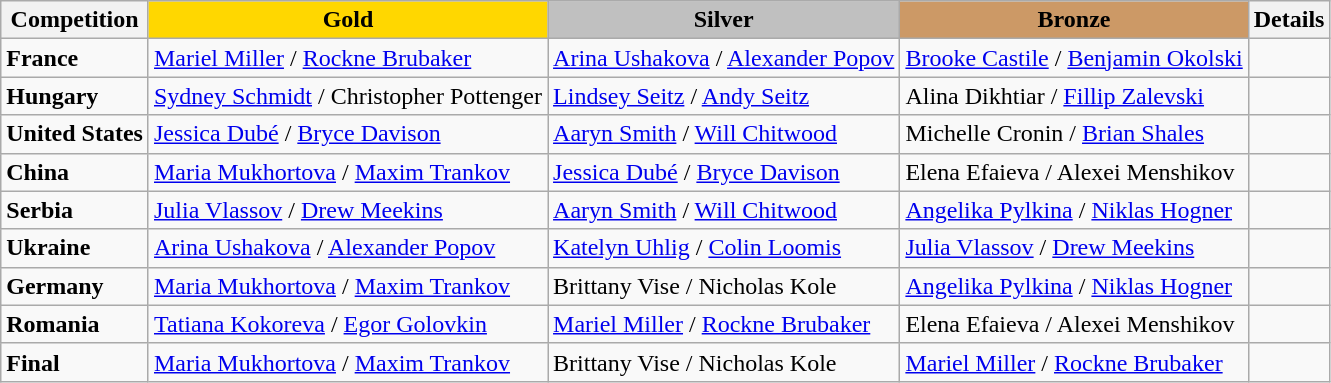<table class="wikitable">
<tr>
<th>Competition</th>
<td align=center bgcolor=gold><strong>Gold</strong></td>
<td align=center bgcolor=silver><strong>Silver</strong></td>
<td align=center bgcolor=cc9966><strong>Bronze</strong></td>
<th>Details</th>
</tr>
<tr>
<td><strong>France</strong></td>
<td> <a href='#'>Mariel Miller</a> / <a href='#'>Rockne Brubaker</a></td>
<td> <a href='#'>Arina Ushakova</a> / <a href='#'>Alexander Popov</a></td>
<td> <a href='#'>Brooke Castile</a> / <a href='#'>Benjamin Okolski</a></td>
<td></td>
</tr>
<tr>
<td><strong>Hungary</strong></td>
<td> <a href='#'>Sydney Schmidt</a> / Christopher Pottenger</td>
<td> <a href='#'>Lindsey Seitz</a> / <a href='#'>Andy Seitz</a></td>
<td> Alina Dikhtiar / <a href='#'>Fillip Zalevski</a></td>
<td></td>
</tr>
<tr>
<td><strong>United States</strong></td>
<td> <a href='#'>Jessica Dubé</a> / <a href='#'>Bryce Davison</a></td>
<td> <a href='#'>Aaryn Smith</a> / <a href='#'>Will Chitwood</a></td>
<td> Michelle Cronin / <a href='#'>Brian Shales</a></td>
<td></td>
</tr>
<tr>
<td><strong>China</strong></td>
<td> <a href='#'>Maria Mukhortova</a> / <a href='#'>Maxim Trankov</a></td>
<td> <a href='#'>Jessica Dubé</a> / <a href='#'>Bryce Davison</a></td>
<td> Elena Efaieva / Alexei Menshikov</td>
<td></td>
</tr>
<tr>
<td><strong>Serbia</strong></td>
<td> <a href='#'>Julia Vlassov</a> / <a href='#'>Drew Meekins</a></td>
<td> <a href='#'>Aaryn Smith</a> / <a href='#'>Will Chitwood</a></td>
<td> <a href='#'>Angelika Pylkina</a> / <a href='#'>Niklas Hogner</a></td>
<td></td>
</tr>
<tr>
<td><strong>Ukraine</strong></td>
<td> <a href='#'>Arina Ushakova</a> / <a href='#'>Alexander Popov</a></td>
<td> <a href='#'>Katelyn Uhlig</a> / <a href='#'>Colin Loomis</a></td>
<td> <a href='#'>Julia Vlassov</a> / <a href='#'>Drew Meekins</a></td>
<td></td>
</tr>
<tr>
<td><strong>Germany</strong></td>
<td> <a href='#'>Maria Mukhortova</a> / <a href='#'>Maxim Trankov</a></td>
<td> Brittany Vise / Nicholas Kole</td>
<td> <a href='#'>Angelika Pylkina</a> / <a href='#'>Niklas Hogner</a></td>
<td></td>
</tr>
<tr>
<td><strong>Romania</strong></td>
<td> <a href='#'>Tatiana Kokoreva</a> / <a href='#'>Egor Golovkin</a></td>
<td> <a href='#'>Mariel Miller</a> / <a href='#'>Rockne Brubaker</a></td>
<td> Elena Efaieva / Alexei Menshikov</td>
<td></td>
</tr>
<tr>
<td><strong>Final</strong></td>
<td> <a href='#'>Maria Mukhortova</a> / <a href='#'>Maxim Trankov</a></td>
<td> Brittany Vise / Nicholas Kole</td>
<td> <a href='#'>Mariel Miller</a> / <a href='#'>Rockne Brubaker</a></td>
<td></td>
</tr>
</table>
